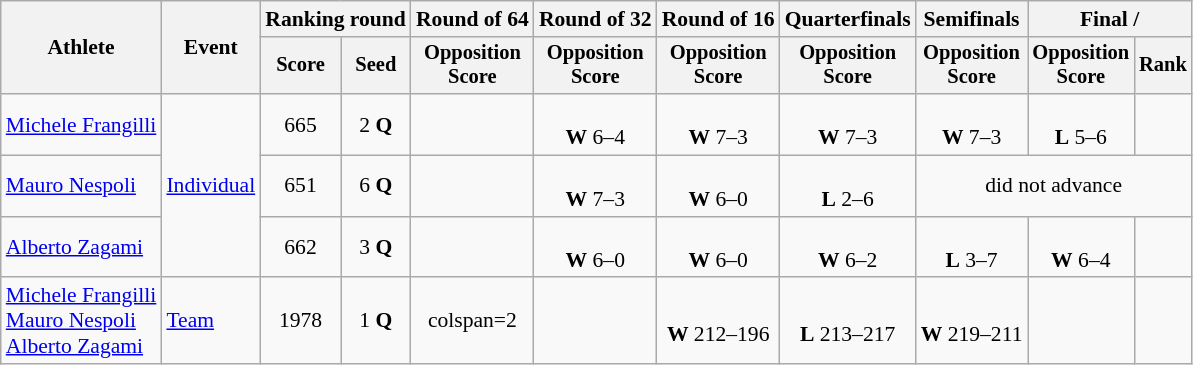<table class="wikitable" style="font-size:90%">
<tr>
<th rowspan=2>Athlete</th>
<th rowspan=2>Event</th>
<th colspan=2>Ranking round</th>
<th>Round of 64</th>
<th>Round of 32</th>
<th>Round of 16</th>
<th>Quarterfinals</th>
<th>Semifinals</th>
<th colspan=2>Final / </th>
</tr>
<tr style="font-size:95%">
<th>Score</th>
<th>Seed</th>
<th>Opposition<br>Score</th>
<th>Opposition<br>Score</th>
<th>Opposition<br>Score</th>
<th>Opposition<br>Score</th>
<th>Opposition<br>Score</th>
<th>Opposition<br>Score</th>
<th>Rank</th>
</tr>
<tr align=center>
<td align=left><a href='#'>Michele Frangilli</a></td>
<td align=left rowspan=3><a href='#'>Individual</a></td>
<td>665</td>
<td>2 <strong>Q</strong></td>
<td></td>
<td><br><strong>W</strong> 6–4</td>
<td><br><strong>W</strong> 7–3</td>
<td><br><strong>W</strong> 7–3</td>
<td><br><strong>W</strong> 7–3</td>
<td><br><strong>L</strong> 5–6</td>
<td></td>
</tr>
<tr align=center>
<td align=left><a href='#'>Mauro Nespoli</a></td>
<td>651</td>
<td>6 <strong>Q</strong></td>
<td></td>
<td><br><strong>W</strong> 7–3</td>
<td><br><strong>W</strong> 6–0</td>
<td><br><strong>L</strong> 2–6</td>
<td colspan=3>did not advance</td>
</tr>
<tr align=center>
<td align=left><a href='#'>Alberto Zagami</a></td>
<td>662</td>
<td>3 <strong>Q</strong></td>
<td></td>
<td><br><strong>W</strong> 6–0</td>
<td><br><strong>W</strong> 6–0</td>
<td><br><strong>W</strong> 6–2</td>
<td><br><strong>L</strong> 3–7</td>
<td><br><strong>W</strong> 6–4</td>
<td></td>
</tr>
<tr align=center>
<td align=left><a href='#'>Michele Frangilli</a><br><a href='#'>Mauro Nespoli</a><br><a href='#'>Alberto Zagami</a></td>
<td align=left><a href='#'>Team</a></td>
<td>1978</td>
<td>1 <strong>Q</strong></td>
<td>colspan=2 </td>
<td></td>
<td><br><strong>W</strong> 212–196</td>
<td><br><strong>L</strong> 213–217</td>
<td><br><strong>W</strong> 219–211</td>
<td></td>
</tr>
</table>
